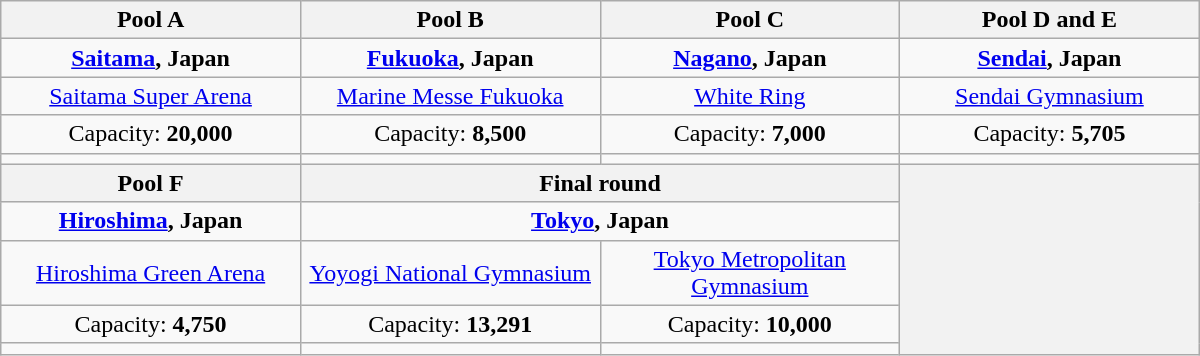<table class="wikitable" style="text-align:center" width=800>
<tr>
<th width=25%>Pool A</th>
<th width=25%>Pool B</th>
<th width=25%>Pool C</th>
<th width=25%>Pool D and E</th>
</tr>
<tr>
<td> <strong><a href='#'>Saitama</a>, Japan</strong></td>
<td> <strong><a href='#'>Fukuoka</a>, Japan</strong></td>
<td> <strong><a href='#'>Nagano</a>, Japan</strong></td>
<td> <strong><a href='#'>Sendai</a>, Japan</strong></td>
</tr>
<tr>
<td><a href='#'>Saitama Super Arena</a></td>
<td><a href='#'>Marine Messe Fukuoka</a></td>
<td><a href='#'>White Ring</a></td>
<td><a href='#'>Sendai Gymnasium</a></td>
</tr>
<tr>
<td>Capacity: <strong>20,000</strong></td>
<td>Capacity: <strong>8,500</strong></td>
<td>Capacity: <strong>7,000</strong></td>
<td>Capacity: <strong>5,705</strong></td>
</tr>
<tr>
<td></td>
<td></td>
<td></td>
<td></td>
</tr>
<tr>
<th>Pool F</th>
<th colspan=2>Final round</th>
<th rowspan=5></th>
</tr>
<tr>
<td> <strong><a href='#'>Hiroshima</a>, Japan</strong></td>
<td colspan=2> <strong><a href='#'>Tokyo</a>, Japan</strong></td>
</tr>
<tr>
<td><a href='#'>Hiroshima Green Arena</a></td>
<td><a href='#'>Yoyogi National Gymnasium</a></td>
<td><a href='#'>Tokyo Metropolitan Gymnasium</a></td>
</tr>
<tr>
<td>Capacity: <strong>4,750</strong></td>
<td>Capacity: <strong>13,291</strong></td>
<td>Capacity: <strong>10,000</strong></td>
</tr>
<tr>
<td></td>
<td></td>
<td></td>
</tr>
</table>
